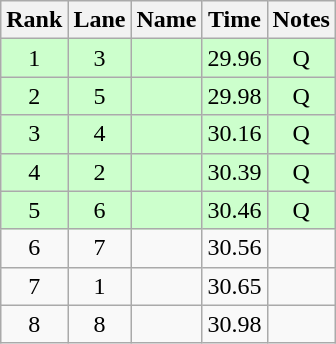<table class="wikitable sortable" style="text-align:center">
<tr>
<th>Rank</th>
<th>Lane</th>
<th>Name</th>
<th>Time</th>
<th>Notes</th>
</tr>
<tr bgcolor=ccffcc>
<td>1</td>
<td>3</td>
<td align=left></td>
<td>29.96</td>
<td>Q</td>
</tr>
<tr bgcolor=ccffcc>
<td>2</td>
<td>5</td>
<td align=left></td>
<td>29.98</td>
<td>Q</td>
</tr>
<tr bgcolor=ccffcc>
<td>3</td>
<td>4</td>
<td align=left></td>
<td>30.16</td>
<td>Q</td>
</tr>
<tr bgcolor=ccffcc>
<td>4</td>
<td>2</td>
<td align=left></td>
<td>30.39</td>
<td>Q</td>
</tr>
<tr bgcolor=ccffcc>
<td>5</td>
<td>6</td>
<td align=left></td>
<td>30.46</td>
<td>Q</td>
</tr>
<tr>
<td>6</td>
<td>7</td>
<td align=left></td>
<td>30.56</td>
<td></td>
</tr>
<tr>
<td>7</td>
<td>1</td>
<td align=left></td>
<td>30.65</td>
<td></td>
</tr>
<tr>
<td>8</td>
<td>8</td>
<td align=left></td>
<td>30.98</td>
<td></td>
</tr>
</table>
